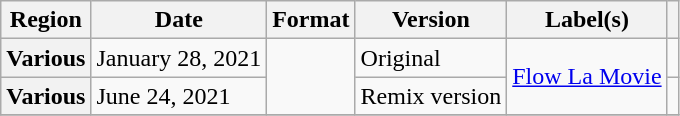<table class="wikitable plainrowheaders">
<tr>
<th scope="col">Region</th>
<th scope="col">Date</th>
<th scope="col">Format</th>
<th scope="col">Version</th>
<th scope="col">Label(s)</th>
<th scope="col"></th>
</tr>
<tr>
<th scope="row">Various</th>
<td>January 28, 2021</td>
<td rowspan="2"></td>
<td>Original</td>
<td rowspan="2"><a href='#'>Flow La Movie</a></td>
<td></td>
</tr>
<tr>
<th scope="row">Various</th>
<td>June 24, 2021</td>
<td>Remix version</td>
<td></td>
</tr>
<tr>
</tr>
</table>
